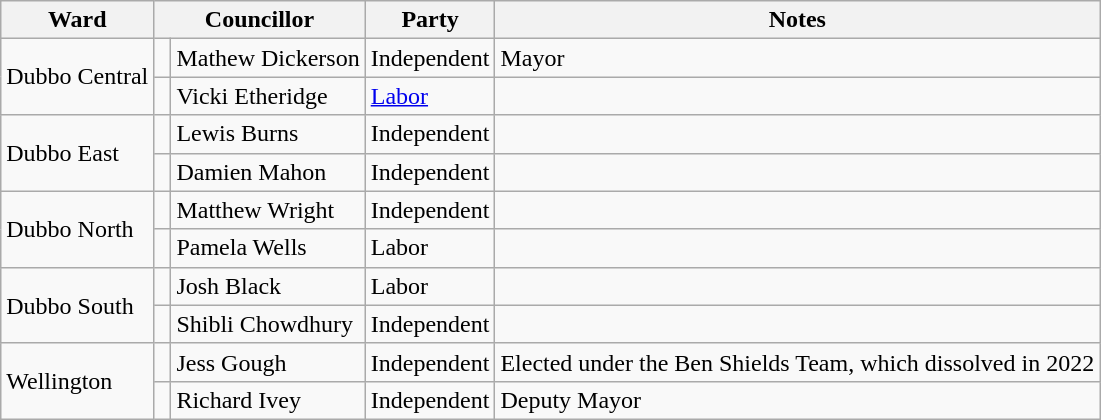<table class="wikitable">
<tr>
<th>Ward</th>
<th colspan="2">Councillor</th>
<th>Party</th>
<th>Notes</th>
</tr>
<tr>
<td rowspan=2>Dubbo Central</td>
<td> </td>
<td>Mathew Dickerson</td>
<td>Independent</td>
<td>Mayor</td>
</tr>
<tr>
<td> </td>
<td>Vicki Etheridge</td>
<td><a href='#'>Labor</a></td>
<td></td>
</tr>
<tr>
<td rowspan=2>Dubbo East</td>
<td> </td>
<td>Lewis Burns</td>
<td>Independent</td>
<td></td>
</tr>
<tr>
<td> </td>
<td>Damien Mahon</td>
<td>Independent</td>
<td></td>
</tr>
<tr>
<td rowspan=2>Dubbo North</td>
<td> </td>
<td>Matthew Wright</td>
<td>Independent</td>
<td></td>
</tr>
<tr>
<td> </td>
<td>Pamela Wells</td>
<td>Labor</td>
<td></td>
</tr>
<tr>
<td rowspan=2>Dubbo South</td>
<td> </td>
<td>Josh Black</td>
<td>Labor</td>
<td></td>
</tr>
<tr>
<td> </td>
<td>Shibli Chowdhury</td>
<td>Independent</td>
<td></td>
</tr>
<tr>
<td rowspan=2>Wellington</td>
<td> </td>
<td>Jess Gough</td>
<td>Independent</td>
<td>Elected under the Ben Shields Team, which dissolved in 2022</td>
</tr>
<tr>
<td> </td>
<td>Richard Ivey</td>
<td>Independent</td>
<td>Deputy Mayor</td>
</tr>
</table>
